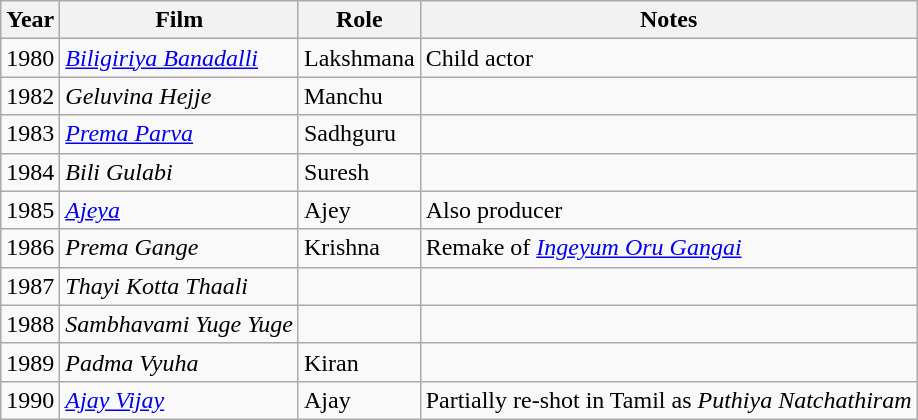<table class="wikitable sortable">
<tr>
<th>Year</th>
<th>Film</th>
<th>Role</th>
<th class="unsortable">Notes</th>
</tr>
<tr>
<td>1980</td>
<td><em><a href='#'>Biligiriya Banadalli</a></em></td>
<td>Lakshmana</td>
<td>Child actor</td>
</tr>
<tr>
<td rowspan="1">1982</td>
<td><em>Geluvina Hejje</em></td>
<td>Manchu</td>
<td></td>
</tr>
<tr>
<td rowspan="1">1983</td>
<td><em><a href='#'>Prema Parva</a></em></td>
<td>Sadhguru</td>
<td></td>
</tr>
<tr>
<td>1984</td>
<td><em>Bili Gulabi</em></td>
<td>Suresh</td>
<td></td>
</tr>
<tr>
<td>1985</td>
<td><em><a href='#'>Ajeya</a></em></td>
<td>Ajey</td>
<td>Also producer</td>
</tr>
<tr>
<td>1986</td>
<td><em>Prema Gange</em></td>
<td>Krishna</td>
<td>Remake of <em><a href='#'>Ingeyum Oru Gangai</a></em></td>
</tr>
<tr>
<td>1987</td>
<td><em>Thayi Kotta Thaali</em></td>
<td></td>
<td></td>
</tr>
<tr>
<td rowspan="1">1988</td>
<td><em>Sambhavami Yuge Yuge</em></td>
<td></td>
<td></td>
</tr>
<tr>
<td>1989</td>
<td><em>Padma Vyuha</em></td>
<td>Kiran</td>
<td></td>
</tr>
<tr>
<td>1990</td>
<td><em><a href='#'>Ajay Vijay</a></em></td>
<td>Ajay</td>
<td>Partially re-shot in Tamil as <em>Puthiya Natchathiram</em></td>
</tr>
</table>
